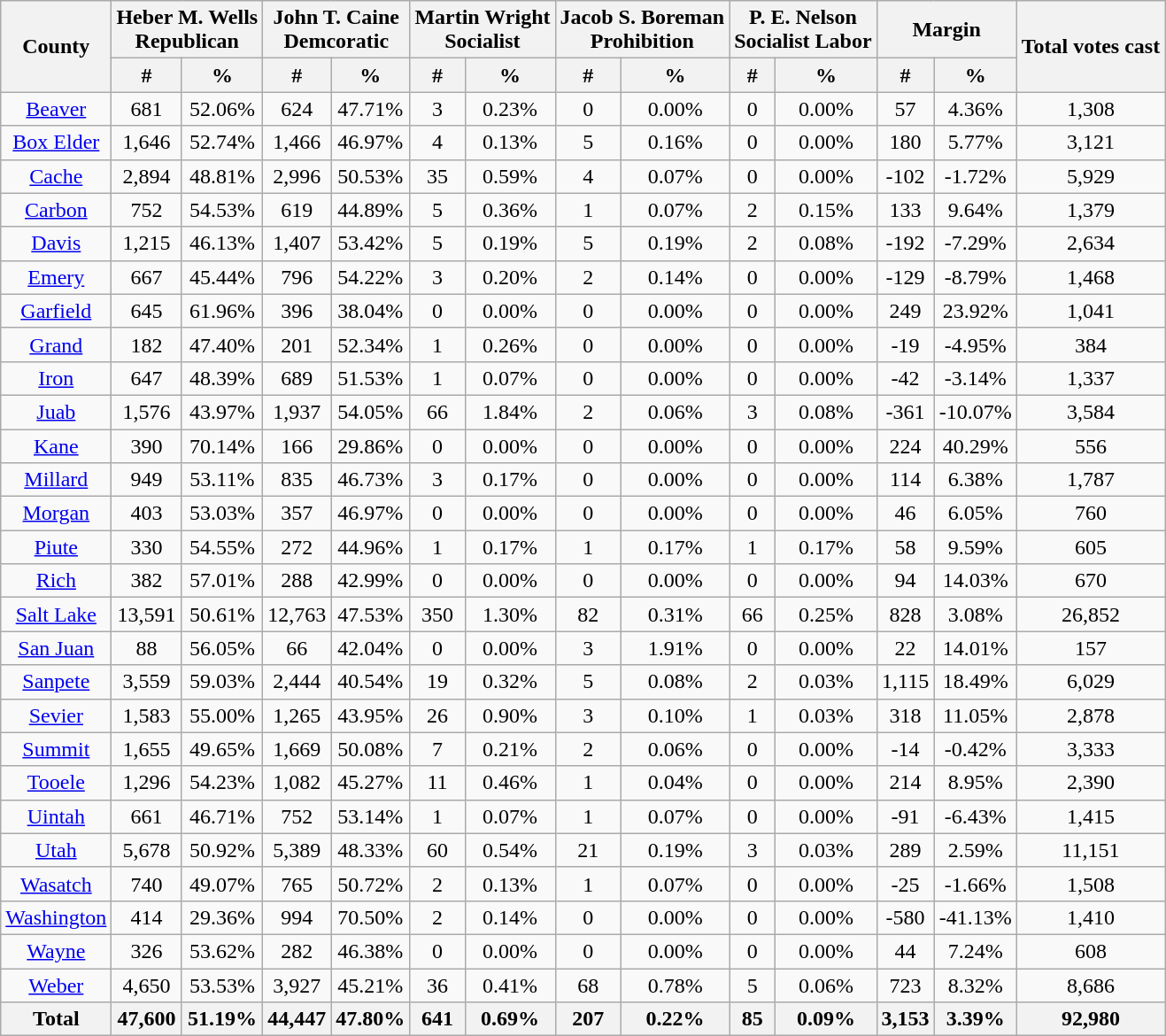<table class="wikitable sortable" style="text-align:center">
<tr>
<th rowspan="2">County</th>
<th style="text-align:center;" colspan="2">Heber M. Wells<br>Republican</th>
<th style="text-align:center;" colspan="2">John T. Caine<br>Demcoratic</th>
<th style="text-align:center;" colspan="2">Martin Wright<br>Socialist</th>
<th style="text-align:center;" colspan="2">Jacob S. Boreman<br>Prohibition</th>
<th style="text-align:center;" colspan="2">P. E. Nelson<br>Socialist Labor</th>
<th style="text-align:center;" colspan="2">Margin</th>
<th style="text-align:center;" rowspan="2">Total votes cast</th>
</tr>
<tr>
<th style="text-align:center;" data-sort-type="number">#</th>
<th style="text-align:center;" data-sort-type="number">%</th>
<th style="text-align:center;" data-sort-type="number">#</th>
<th style="text-align:center;" data-sort-type="number">%</th>
<th style="text-align:center;" data-sort-type="number">#</th>
<th style="text-align:center;" data-sort-type="number">%</th>
<th style="text-align:center;" data-sort-type="number">#</th>
<th style="text-align:center;" data-sort-type="number">%</th>
<th style="text-align:center;" data-sort-type="number">#</th>
<th style="text-align:center;" data-sort-type="number">%</th>
<th style="text-align:center;" data-sort-type="number">#</th>
<th style="text-align:center;" data-sort-type="number">%</th>
</tr>
<tr style="text-align:center;">
<td><a href='#'>Beaver</a></td>
<td>681</td>
<td>52.06%</td>
<td>624</td>
<td>47.71%</td>
<td>3</td>
<td>0.23%</td>
<td>0</td>
<td>0.00%</td>
<td>0</td>
<td>0.00%</td>
<td>57</td>
<td>4.36%</td>
<td>1,308</td>
</tr>
<tr style="text-align:center;">
<td><a href='#'>Box Elder</a></td>
<td>1,646</td>
<td>52.74%</td>
<td>1,466</td>
<td>46.97%</td>
<td>4</td>
<td>0.13%</td>
<td>5</td>
<td>0.16%</td>
<td>0</td>
<td>0.00%</td>
<td>180</td>
<td>5.77%</td>
<td>3,121</td>
</tr>
<tr style="text-align:center;">
<td><a href='#'>Cache</a></td>
<td>2,894</td>
<td>48.81%</td>
<td>2,996</td>
<td>50.53%</td>
<td>35</td>
<td>0.59%</td>
<td>4</td>
<td>0.07%</td>
<td>0</td>
<td>0.00%</td>
<td>-102</td>
<td>-1.72%</td>
<td>5,929</td>
</tr>
<tr style="text-align:center;">
<td><a href='#'>Carbon</a></td>
<td>752</td>
<td>54.53%</td>
<td>619</td>
<td>44.89%</td>
<td>5</td>
<td>0.36%</td>
<td>1</td>
<td>0.07%</td>
<td>2</td>
<td>0.15%</td>
<td>133</td>
<td>9.64%</td>
<td>1,379</td>
</tr>
<tr style="text-align:center;">
<td><a href='#'>Davis</a></td>
<td>1,215</td>
<td>46.13%</td>
<td>1,407</td>
<td>53.42%</td>
<td>5</td>
<td>0.19%</td>
<td>5</td>
<td>0.19%</td>
<td>2</td>
<td>0.08%</td>
<td>-192</td>
<td>-7.29%</td>
<td>2,634</td>
</tr>
<tr style="text-align:center;">
<td><a href='#'>Emery</a></td>
<td>667</td>
<td>45.44%</td>
<td>796</td>
<td>54.22%</td>
<td>3</td>
<td>0.20%</td>
<td>2</td>
<td>0.14%</td>
<td>0</td>
<td>0.00%</td>
<td>-129</td>
<td>-8.79%</td>
<td>1,468</td>
</tr>
<tr style="text-align:center;">
<td><a href='#'>Garfield</a></td>
<td>645</td>
<td>61.96%</td>
<td>396</td>
<td>38.04%</td>
<td>0</td>
<td>0.00%</td>
<td>0</td>
<td>0.00%</td>
<td>0</td>
<td>0.00%</td>
<td>249</td>
<td>23.92%</td>
<td>1,041</td>
</tr>
<tr style="text-align:center;">
<td><a href='#'>Grand</a></td>
<td>182</td>
<td>47.40%</td>
<td>201</td>
<td>52.34%</td>
<td>1</td>
<td>0.26%</td>
<td>0</td>
<td>0.00%</td>
<td>0</td>
<td>0.00%</td>
<td>-19</td>
<td>-4.95%</td>
<td>384</td>
</tr>
<tr style="text-align:center;">
<td><a href='#'>Iron</a></td>
<td>647</td>
<td>48.39%</td>
<td>689</td>
<td>51.53%</td>
<td>1</td>
<td>0.07%</td>
<td>0</td>
<td>0.00%</td>
<td>0</td>
<td>0.00%</td>
<td>-42</td>
<td>-3.14%</td>
<td>1,337</td>
</tr>
<tr style="text-align:center;">
<td><a href='#'>Juab</a></td>
<td>1,576</td>
<td>43.97%</td>
<td>1,937</td>
<td>54.05%</td>
<td>66</td>
<td>1.84%</td>
<td>2</td>
<td>0.06%</td>
<td>3</td>
<td>0.08%</td>
<td>-361</td>
<td>-10.07%</td>
<td>3,584</td>
</tr>
<tr style="text-align:center;">
<td><a href='#'>Kane</a></td>
<td>390</td>
<td>70.14%</td>
<td>166</td>
<td>29.86%</td>
<td>0</td>
<td>0.00%</td>
<td>0</td>
<td>0.00%</td>
<td>0</td>
<td>0.00%</td>
<td>224</td>
<td>40.29%</td>
<td>556</td>
</tr>
<tr style="text-align:center;">
<td><a href='#'>Millard</a></td>
<td>949</td>
<td>53.11%</td>
<td>835</td>
<td>46.73%</td>
<td>3</td>
<td>0.17%</td>
<td>0</td>
<td>0.00%</td>
<td>0</td>
<td>0.00%</td>
<td>114</td>
<td>6.38%</td>
<td>1,787</td>
</tr>
<tr style="text-align:center;">
<td><a href='#'>Morgan</a></td>
<td>403</td>
<td>53.03%</td>
<td>357</td>
<td>46.97%</td>
<td>0</td>
<td>0.00%</td>
<td>0</td>
<td>0.00%</td>
<td>0</td>
<td>0.00%</td>
<td>46</td>
<td>6.05%</td>
<td>760</td>
</tr>
<tr style="text-align:center;">
<td><a href='#'>Piute</a></td>
<td>330</td>
<td>54.55%</td>
<td>272</td>
<td>44.96%</td>
<td>1</td>
<td>0.17%</td>
<td>1</td>
<td>0.17%</td>
<td>1</td>
<td>0.17%</td>
<td>58</td>
<td>9.59%</td>
<td>605</td>
</tr>
<tr style="text-align:center;">
<td><a href='#'>Rich</a></td>
<td>382</td>
<td>57.01%</td>
<td>288</td>
<td>42.99%</td>
<td>0</td>
<td>0.00%</td>
<td>0</td>
<td>0.00%</td>
<td>0</td>
<td>0.00%</td>
<td>94</td>
<td>14.03%</td>
<td>670</td>
</tr>
<tr style="text-align:center;">
<td><a href='#'>Salt Lake</a></td>
<td>13,591</td>
<td>50.61%</td>
<td>12,763</td>
<td>47.53%</td>
<td>350</td>
<td>1.30%</td>
<td>82</td>
<td>0.31%</td>
<td>66</td>
<td>0.25%</td>
<td>828</td>
<td>3.08%</td>
<td>26,852</td>
</tr>
<tr style="text-align:center;">
<td><a href='#'>San Juan</a></td>
<td>88</td>
<td>56.05%</td>
<td>66</td>
<td>42.04%</td>
<td>0</td>
<td>0.00%</td>
<td>3</td>
<td>1.91%</td>
<td>0</td>
<td>0.00%</td>
<td>22</td>
<td>14.01%</td>
<td>157</td>
</tr>
<tr style="text-align:center;">
<td><a href='#'>Sanpete</a></td>
<td>3,559</td>
<td>59.03%</td>
<td>2,444</td>
<td>40.54%</td>
<td>19</td>
<td>0.32%</td>
<td>5</td>
<td>0.08%</td>
<td>2</td>
<td>0.03%</td>
<td>1,115</td>
<td>18.49%</td>
<td>6,029</td>
</tr>
<tr style="text-align:center;">
<td><a href='#'>Sevier</a></td>
<td>1,583</td>
<td>55.00%</td>
<td>1,265</td>
<td>43.95%</td>
<td>26</td>
<td>0.90%</td>
<td>3</td>
<td>0.10%</td>
<td>1</td>
<td>0.03%</td>
<td>318</td>
<td>11.05%</td>
<td>2,878</td>
</tr>
<tr style="text-align:center;">
<td><a href='#'>Summit</a></td>
<td>1,655</td>
<td>49.65%</td>
<td>1,669</td>
<td>50.08%</td>
<td>7</td>
<td>0.21%</td>
<td>2</td>
<td>0.06%</td>
<td>0</td>
<td>0.00%</td>
<td>-14</td>
<td>-0.42%</td>
<td>3,333</td>
</tr>
<tr style="text-align:center;">
<td><a href='#'>Tooele</a></td>
<td>1,296</td>
<td>54.23%</td>
<td>1,082</td>
<td>45.27%</td>
<td>11</td>
<td>0.46%</td>
<td>1</td>
<td>0.04%</td>
<td>0</td>
<td>0.00%</td>
<td>214</td>
<td>8.95%</td>
<td>2,390</td>
</tr>
<tr style="text-align:center;">
<td><a href='#'>Uintah</a></td>
<td>661</td>
<td>46.71%</td>
<td>752</td>
<td>53.14%</td>
<td>1</td>
<td>0.07%</td>
<td>1</td>
<td>0.07%</td>
<td>0</td>
<td>0.00%</td>
<td>-91</td>
<td>-6.43%</td>
<td>1,415</td>
</tr>
<tr style="text-align:center;">
<td><a href='#'>Utah</a></td>
<td>5,678</td>
<td>50.92%</td>
<td>5,389</td>
<td>48.33%</td>
<td>60</td>
<td>0.54%</td>
<td>21</td>
<td>0.19%</td>
<td>3</td>
<td>0.03%</td>
<td>289</td>
<td>2.59%</td>
<td>11,151</td>
</tr>
<tr style="text-align:center;">
<td><a href='#'>Wasatch</a></td>
<td>740</td>
<td>49.07%</td>
<td>765</td>
<td>50.72%</td>
<td>2</td>
<td>0.13%</td>
<td>1</td>
<td>0.07%</td>
<td>0</td>
<td>0.00%</td>
<td>-25</td>
<td>-1.66%</td>
<td>1,508</td>
</tr>
<tr style="text-align:center;">
<td><a href='#'>Washington</a></td>
<td>414</td>
<td>29.36%</td>
<td>994</td>
<td>70.50%</td>
<td>2</td>
<td>0.14%</td>
<td>0</td>
<td>0.00%</td>
<td>0</td>
<td>0.00%</td>
<td>-580</td>
<td>-41.13%</td>
<td>1,410</td>
</tr>
<tr style="text-align:center;">
<td><a href='#'>Wayne</a></td>
<td>326</td>
<td>53.62%</td>
<td>282</td>
<td>46.38%</td>
<td>0</td>
<td>0.00%</td>
<td>0</td>
<td>0.00%</td>
<td>0</td>
<td>0.00%</td>
<td>44</td>
<td>7.24%</td>
<td>608</td>
</tr>
<tr style="text-align:center;">
<td><a href='#'>Weber</a></td>
<td>4,650</td>
<td>53.53%</td>
<td>3,927</td>
<td>45.21%</td>
<td>36</td>
<td>0.41%</td>
<td>68</td>
<td>0.78%</td>
<td>5</td>
<td>0.06%</td>
<td>723</td>
<td>8.32%</td>
<td>8,686</td>
</tr>
<tr style="text-align:center;">
<th>Total</th>
<th>47,600</th>
<th>51.19%</th>
<th>44,447</th>
<th>47.80%</th>
<th>641</th>
<th>0.69%</th>
<th>207</th>
<th>0.22%</th>
<th>85</th>
<th>0.09%</th>
<th>3,153</th>
<th>3.39%</th>
<th>92,980</th>
</tr>
</table>
